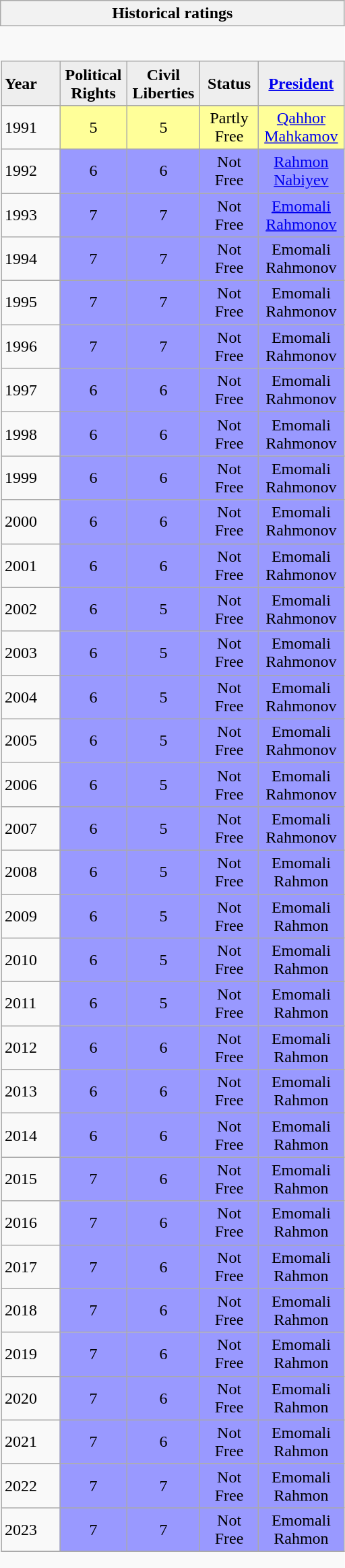<table class="wikitable collapsible collapsed" style="border:none; ">
<tr>
<th>Historical ratings</th>
</tr>
<tr>
<td style="padding:0; border:none;"><br><table class="wikitable sortable" width=100% style="border-collapse:collapse;">
<tr style="background:#eee; font-weight:bold; text-align:center;">
<td style="width:3em; text-align:left;">Year</td>
<td style="width:3em;">Political Rights</td>
<td style="width:3em;">Civil Liberties</td>
<td style="width:3em;">Status</td>
<td style="width:3em;"><a href='#'>President</a></td>
</tr>
<tr align=center>
<td align=left>1991</td>
<td style="background:#ff9;">5</td>
<td style="background:#ff9;">5</td>
<td style="background:#ff9;">Partly Free</td>
<td style="background:#ff9;"><a href='#'>Qahhor Mahkamov</a></td>
</tr>
<tr align=center>
<td align=left>1992</td>
<td style="background:#99f;">6</td>
<td style="background:#99f;">6</td>
<td style="background:#99f;">Not Free</td>
<td style="background:#99f;"><a href='#'>Rahmon Nabiyev</a></td>
</tr>
<tr align=center>
<td align=left>1993</td>
<td style="background:#99f;">7</td>
<td style="background:#99f;">7</td>
<td style="background:#99f;">Not Free</td>
<td style="background:#99f;"><a href='#'>Emomali Rahmonov</a></td>
</tr>
<tr align=center>
<td align=left>1994</td>
<td style="background:#99f;">7</td>
<td style="background:#99f;">7</td>
<td style="background:#99f;">Not Free</td>
<td style="background:#99f;">Emomali Rahmonov</td>
</tr>
<tr align=center>
<td align=left>1995</td>
<td style="background:#99f;">7</td>
<td style="background:#99f;">7</td>
<td style="background:#99f;">Not Free</td>
<td style="background:#99f;">Emomali Rahmonov</td>
</tr>
<tr align=center>
<td align=left>1996</td>
<td style="background:#99f;">7</td>
<td style="background:#99f;">7</td>
<td style="background:#99f;">Not Free</td>
<td style="background:#99f;">Emomali Rahmonov</td>
</tr>
<tr align=center>
<td align=left>1997</td>
<td style="background:#99f;">6</td>
<td style="background:#99f;">6</td>
<td style="background:#99f;">Not Free</td>
<td style="background:#99f;">Emomali Rahmonov</td>
</tr>
<tr align=center>
<td align=left>1998</td>
<td style="background:#99f;">6</td>
<td style="background:#99f;">6</td>
<td style="background:#99f;">Not Free</td>
<td style="background:#99f;">Emomali Rahmonov</td>
</tr>
<tr align=center>
<td align=left>1999</td>
<td style="background:#99f;">6</td>
<td style="background:#99f;">6</td>
<td style="background:#99f;">Not Free</td>
<td style="background:#99f;">Emomali Rahmonov</td>
</tr>
<tr align=center>
<td align=left>2000</td>
<td style="background:#99f;">6</td>
<td style="background:#99f;">6</td>
<td style="background:#99f;">Not Free</td>
<td style="background:#99f;">Emomali Rahmonov</td>
</tr>
<tr align=center>
<td align=left>2001</td>
<td style="background:#99f;">6</td>
<td style="background:#99f;">6</td>
<td style="background:#99f;">Not Free</td>
<td style="background:#99f;">Emomali Rahmonov</td>
</tr>
<tr align=center>
<td align=left>2002</td>
<td style="background:#99f;">6</td>
<td style="background:#99f;">5</td>
<td style="background:#99f;">Not Free</td>
<td style="background:#99f;">Emomali Rahmonov</td>
</tr>
<tr align=center>
<td align=left>2003</td>
<td style="background:#99f;">6</td>
<td style="background:#99f;">5</td>
<td style="background:#99f;">Not Free</td>
<td style="background:#99f;">Emomali Rahmonov</td>
</tr>
<tr align=center>
<td align=left>2004</td>
<td style="background:#99f;">6</td>
<td style="background:#99f;">5</td>
<td style="background:#99f;">Not Free</td>
<td style="background:#99f;">Emomali Rahmonov</td>
</tr>
<tr align=center>
<td align=left>2005</td>
<td style="background:#99f;">6</td>
<td style="background:#99f;">5</td>
<td style="background:#99f;">Not Free</td>
<td style="background:#99f;">Emomali Rahmonov</td>
</tr>
<tr align=center>
<td align=left>2006</td>
<td style="background:#99f;">6</td>
<td style="background:#99f;">5</td>
<td style="background:#99f;">Not Free</td>
<td style="background:#99f;">Emomali Rahmonov</td>
</tr>
<tr align=center>
<td align=left>2007</td>
<td style="background:#99f;">6</td>
<td style="background:#99f;">5</td>
<td style="background:#99f;">Not Free</td>
<td style="background:#99f;">Emomali Rahmonov</td>
</tr>
<tr align=center>
<td align=left>2008</td>
<td style="background:#99f;">6</td>
<td style="background:#99f;">5</td>
<td style="background:#99f;">Not Free</td>
<td style="background:#99f;">Emomali Rahmon</td>
</tr>
<tr align=center>
<td align=left>2009</td>
<td style="background:#99f;">6</td>
<td style="background:#99f;">5</td>
<td style="background:#99f;">Not Free</td>
<td style="background:#99f;">Emomali Rahmon</td>
</tr>
<tr align=center>
<td align=left>2010</td>
<td style="background:#99f;">6</td>
<td style="background:#99f;">5</td>
<td style="background:#99f;">Not Free</td>
<td style="background:#99f;">Emomali Rahmon</td>
</tr>
<tr align=center>
<td align=left>2011</td>
<td style="background:#99f;">6</td>
<td style="background:#99f;">5</td>
<td style="background:#99f;">Not Free</td>
<td style="background:#99f;">Emomali Rahmon</td>
</tr>
<tr align=center>
<td align=left>2012</td>
<td style="background:#99f;">6</td>
<td style="background:#99f;">6</td>
<td style="background:#99f;">Not Free</td>
<td style="background:#99f;">Emomali Rahmon</td>
</tr>
<tr align=center>
<td align=left>2013</td>
<td style="background:#99f;">6</td>
<td style="background:#99f;">6</td>
<td style="background:#99f;">Not Free</td>
<td style="background:#99f;">Emomali Rahmon</td>
</tr>
<tr align=center>
<td align=left>2014</td>
<td style="background:#99f;">6</td>
<td style="background:#99f;">6</td>
<td style="background:#99f;">Not Free</td>
<td style="background:#99f;">Emomali Rahmon</td>
</tr>
<tr align=center>
<td align=left>2015</td>
<td style="background:#99f;">7</td>
<td style="background:#99f;">6</td>
<td style="background:#99f;">Not Free</td>
<td style="background:#99f;">Emomali Rahmon</td>
</tr>
<tr align=center>
<td align=left>2016</td>
<td style="background:#99f;">7</td>
<td style="background:#99f;">6</td>
<td style="background:#99f;">Not Free</td>
<td style="background:#99f;">Emomali Rahmon</td>
</tr>
<tr align=center>
<td align=left>2017</td>
<td style="background:#99f;">7</td>
<td style="background:#99f;">6</td>
<td style="background:#99f;">Not Free</td>
<td style="background:#99f;">Emomali Rahmon</td>
</tr>
<tr align=center>
<td align=left>2018</td>
<td style="background:#99f;">7</td>
<td style="background:#99f;">6</td>
<td style="background:#99f;">Not Free</td>
<td style="background:#99f;">Emomali Rahmon</td>
</tr>
<tr align=center>
<td align=left>2019</td>
<td style="background:#99f;">7</td>
<td style="background:#99f;">6</td>
<td style="background:#99f;">Not Free</td>
<td style="background:#99f;">Emomali Rahmon</td>
</tr>
<tr align=center>
<td align=left>2020</td>
<td style="background:#99f;">7</td>
<td style="background:#99f;">6</td>
<td style="background:#99f;">Not Free</td>
<td style="background:#99f;">Emomali Rahmon</td>
</tr>
<tr align=center>
<td align=left>2021</td>
<td style="background:#99f;">7</td>
<td style="background:#99f;">6</td>
<td style="background:#99f;">Not Free</td>
<td style="background:#99f;">Emomali Rahmon</td>
</tr>
<tr align=center>
<td align=left>2022</td>
<td style="background:#99f;">7</td>
<td style="background:#99f;">7</td>
<td style="background:#99f;">Not Free</td>
<td style="background:#99f;">Emomali Rahmon</td>
</tr>
<tr align=center>
<td align=left>2023</td>
<td style="background:#99f;">7</td>
<td style="background:#99f;">7</td>
<td style="background:#99f;">Not Free</td>
<td style="background:#99f;">Emomali Rahmon</td>
</tr>
</table>
</td>
</tr>
</table>
